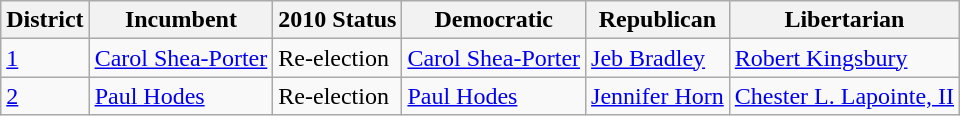<table class="wikitable">
<tr>
<th>District</th>
<th>Incumbent</th>
<th>2010 Status</th>
<th>Democratic</th>
<th>Republican</th>
<th>Libertarian</th>
</tr>
<tr>
<td><a href='#'>1</a></td>
<td><a href='#'>Carol Shea-Porter</a></td>
<td>Re-election</td>
<td><a href='#'>Carol Shea-Porter</a></td>
<td><a href='#'>Jeb Bradley</a></td>
<td><a href='#'>Robert Kingsbury</a></td>
</tr>
<tr>
<td><a href='#'>2</a></td>
<td><a href='#'>Paul Hodes</a></td>
<td>Re-election</td>
<td><a href='#'>Paul Hodes</a></td>
<td><a href='#'>Jennifer Horn</a></td>
<td><a href='#'>Chester L. Lapointe, II</a></td>
</tr>
</table>
